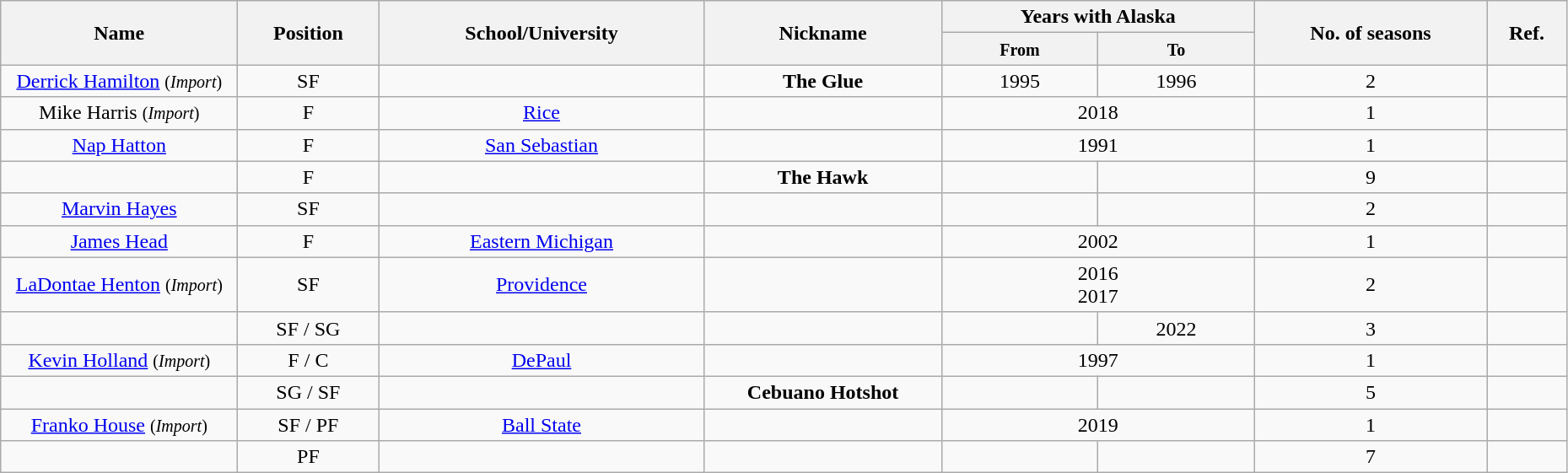<table class="wikitable sortable" style="text-align:center" width="98%">
<tr>
<th style="width:180px;" rowspan="2">Name</th>
<th rowspan="2">Position</th>
<th style="width:250px;" rowspan="2">School/University</th>
<th style="width:180px;" rowspan="2">Nickname</th>
<th style="width:180px; text-align:center;" colspan="2">Years with Alaska</th>
<th rowspan="2">No. of seasons</th>
<th rowspan="2"; class=unsortable>Ref.</th>
</tr>
<tr>
<th style="width:10%; text-align:center;"><small>From</small></th>
<th style="width:10%; text-align:center;"><small>To</small></th>
</tr>
<tr>
<td><a href='#'>Derrick Hamilton</a> <small>(<em>Import</em>)</small></td>
<td>SF</td>
<td></td>
<td><strong>The Glue</strong></td>
<td>1995</td>
<td>1996</td>
<td>2</td>
<td></td>
</tr>
<tr>
<td>Mike Harris <small>(<em>Import</em>)</small></td>
<td>F</td>
<td><a href='#'>Rice</a></td>
<td></td>
<td colspan="2">2018</td>
<td>1</td>
<td></td>
</tr>
<tr>
<td><a href='#'>Nap Hatton</a></td>
<td>F</td>
<td><a href='#'>San Sebastian</a></td>
<td></td>
<td colspan="2">1991</td>
<td>1</td>
<td></td>
</tr>
<tr>
<td></td>
<td>F</td>
<td></td>
<td><strong>The Hawk</strong></td>
<td><br></td>
<td><br></td>
<td>9</td>
<td></td>
</tr>
<tr>
<td><a href='#'>Marvin Hayes</a></td>
<td>SF</td>
<td></td>
<td></td>
<td></td>
<td></td>
<td>2</td>
<td></td>
</tr>
<tr>
<td><a href='#'>James Head</a></td>
<td>F</td>
<td><a href='#'>Eastern Michigan</a></td>
<td></td>
<td colspan="2">2002</td>
<td>1</td>
<td></td>
</tr>
<tr>
<td><a href='#'>LaDontae Henton</a> <small>(<em>Import</em>)</small></td>
<td>SF</td>
<td><a href='#'>Providence</a></td>
<td></td>
<td colspan="2">2016<br>2017</td>
<td>2</td>
<td></td>
</tr>
<tr>
<td></td>
<td>SF / SG</td>
<td></td>
<td></td>
<td></td>
<td>2022</td>
<td>3</td>
<td></td>
</tr>
<tr>
<td><a href='#'>Kevin Holland</a> <small>(<em>Import</em>)</small></td>
<td>F / C</td>
<td><a href='#'>DePaul</a></td>
<td></td>
<td colspan="2">1997</td>
<td>1</td>
<td></td>
</tr>
<tr>
<td></td>
<td>SG / SF</td>
<td></td>
<td><strong>Cebuano Hotshot</strong></td>
<td></td>
<td></td>
<td>5</td>
<td></td>
</tr>
<tr>
<td><a href='#'>Franko House</a> <small>(<em>Import</em>)</small></td>
<td>SF / PF</td>
<td><a href='#'>Ball State</a></td>
<td></td>
<td colspan="2">2019</td>
<td>1</td>
<td></td>
</tr>
<tr>
<td></td>
<td>PF</td>
<td></td>
<td></td>
<td></td>
<td></td>
<td>7</td>
<td></td>
</tr>
</table>
